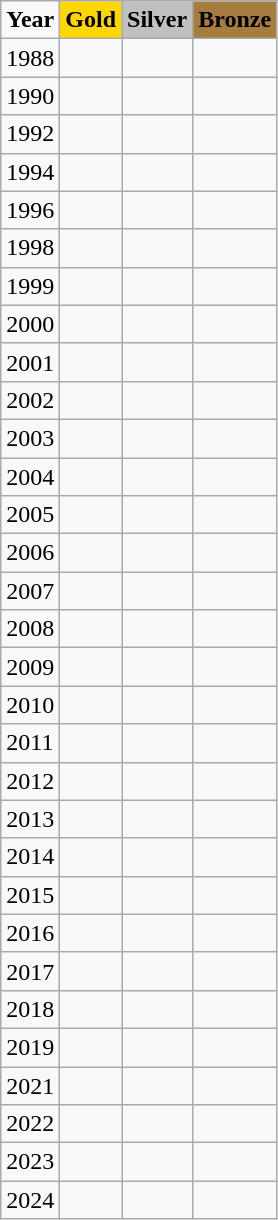<table class="wikitable">
<tr>
<td><strong>Year</strong></td>
<td !align="center" bgcolor="gold" colspan="1"><strong>Gold</strong></td>
<td !align="center" bgcolor="silver" colspan="1"><strong>Silver</strong></td>
<td !align="center" bgcolor="#a67d3d" colspan="1"><strong>Bronze</strong></td>
</tr>
<tr>
<td>1988</td>
<td></td>
<td></td>
<td></td>
</tr>
<tr>
<td>1990</td>
<td></td>
<td></td>
<td></td>
</tr>
<tr>
<td>1992</td>
<td></td>
<td></td>
<td></td>
</tr>
<tr>
<td>1994</td>
<td></td>
<td></td>
<td></td>
</tr>
<tr>
<td>1996</td>
<td></td>
<td></td>
<td></td>
</tr>
<tr>
<td>1998</td>
<td></td>
<td></td>
<td></td>
</tr>
<tr>
<td>1999</td>
<td></td>
<td></td>
<td></td>
</tr>
<tr>
<td>2000</td>
<td></td>
<td></td>
<td></td>
</tr>
<tr>
<td>2001</td>
<td></td>
<td></td>
<td></td>
</tr>
<tr>
<td>2002</td>
<td></td>
<td></td>
<td></td>
</tr>
<tr>
<td>2003</td>
<td></td>
<td></td>
<td></td>
</tr>
<tr>
<td>2004</td>
<td></td>
<td></td>
<td></td>
</tr>
<tr>
<td>2005</td>
<td></td>
<td></td>
<td></td>
</tr>
<tr>
<td>2006</td>
<td></td>
<td></td>
<td></td>
</tr>
<tr>
<td>2007</td>
<td></td>
<td></td>
<td></td>
</tr>
<tr>
<td>2008</td>
<td></td>
<td></td>
<td></td>
</tr>
<tr>
<td>2009</td>
<td></td>
<td></td>
<td></td>
</tr>
<tr>
<td>2010</td>
<td></td>
<td></td>
<td></td>
</tr>
<tr>
<td>2011</td>
<td></td>
<td></td>
<td></td>
</tr>
<tr>
<td>2012</td>
<td></td>
<td></td>
<td></td>
</tr>
<tr>
<td>2013</td>
<td></td>
<td></td>
<td></td>
</tr>
<tr>
<td>2014</td>
<td></td>
<td></td>
<td></td>
</tr>
<tr>
<td>2015</td>
<td></td>
<td></td>
<td></td>
</tr>
<tr>
<td>2016</td>
<td></td>
<td></td>
<td></td>
</tr>
<tr>
<td>2017</td>
<td></td>
<td></td>
<td></td>
</tr>
<tr>
<td>2018</td>
<td></td>
<td></td>
<td></td>
</tr>
<tr>
<td>2019</td>
<td></td>
<td></td>
<td></td>
</tr>
<tr>
<td>2021</td>
<td></td>
<td></td>
<td></td>
</tr>
<tr>
<td>2022</td>
<td></td>
<td></td>
<td></td>
</tr>
<tr>
<td>2023</td>
<td></td>
<td></td>
<td></td>
</tr>
<tr>
<td>2024</td>
<td></td>
<td></td>
<td></td>
</tr>
</table>
